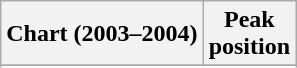<table class="wikitable sortable plainrowheaders" style="text-align:center">
<tr>
<th>Chart (2003–2004)</th>
<th>Peak<br>position</th>
</tr>
<tr>
</tr>
<tr>
</tr>
<tr>
</tr>
<tr>
</tr>
<tr>
</tr>
<tr>
</tr>
<tr>
</tr>
<tr>
</tr>
<tr>
</tr>
<tr>
</tr>
<tr>
</tr>
<tr>
</tr>
<tr>
</tr>
</table>
